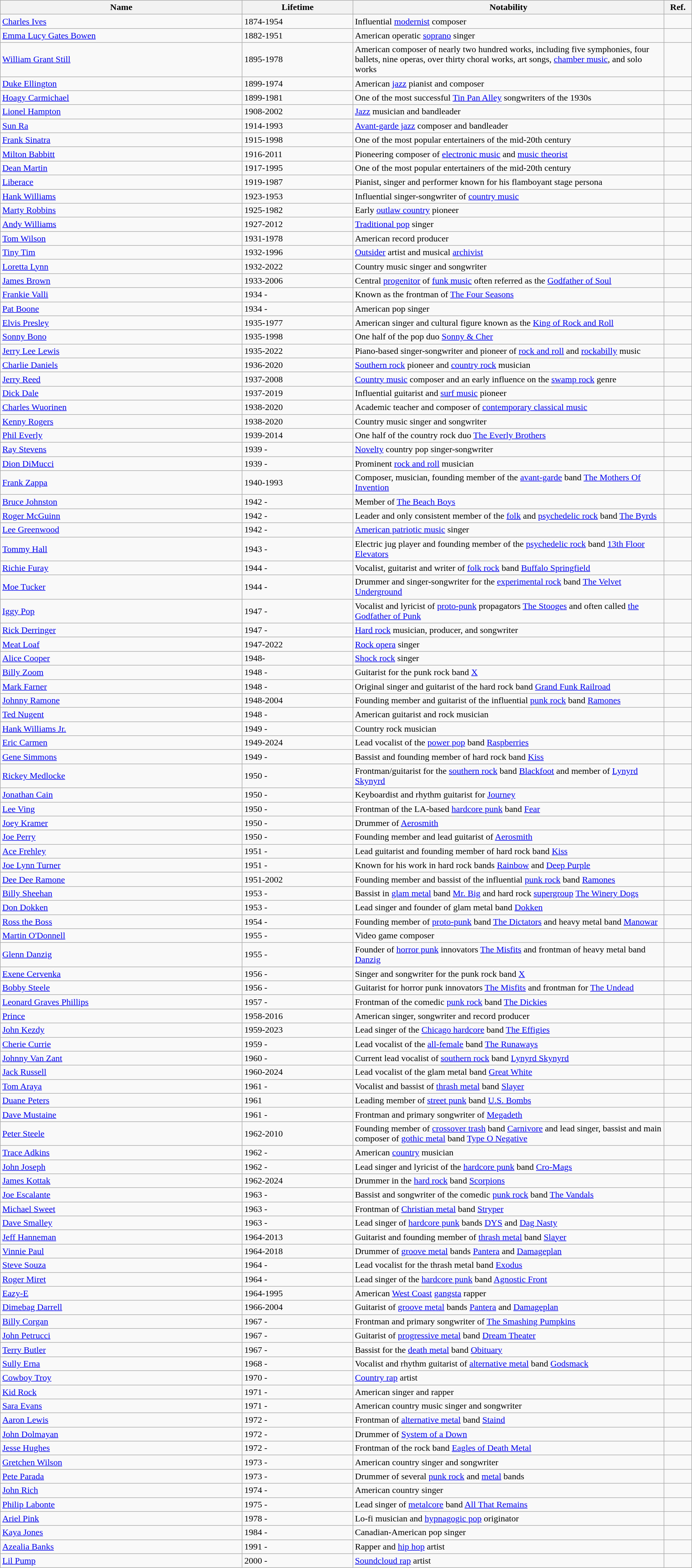<table class="wikitable sortable">
<tr>
<th width="35%">Name</th>
<th width="16%">Lifetime</th>
<th width="45%">Notability</th>
<th class="unsortable" width="17%">Ref.</th>
</tr>
<tr>
<td><a href='#'>Charles Ives</a></td>
<td>1874-1954</td>
<td>Influential <a href='#'>modernist</a> composer</td>
<td></td>
</tr>
<tr>
<td><a href='#'>Emma Lucy Gates Bowen</a></td>
<td>1882-1951</td>
<td>American operatic <a href='#'>soprano</a> singer</td>
<td></td>
</tr>
<tr>
<td><a href='#'>William Grant Still</a></td>
<td>1895-1978</td>
<td>American composer of nearly two hundred works, including five symphonies, four ballets, nine operas, over thirty choral works, art songs, <a href='#'>chamber music</a>, and solo works</td>
<td></td>
</tr>
<tr>
<td><a href='#'>Duke Ellington</a></td>
<td>1899-1974</td>
<td>American <a href='#'>jazz</a> pianist and composer</td>
<td></td>
</tr>
<tr>
<td><a href='#'>Hoagy Carmichael</a></td>
<td>1899-1981</td>
<td>One of the most successful <a href='#'>Tin Pan Alley</a> songwriters of the 1930s</td>
<td></td>
</tr>
<tr>
<td><a href='#'>Lionel Hampton</a></td>
<td>1908-2002</td>
<td><a href='#'>Jazz</a> musician and bandleader</td>
<td></td>
</tr>
<tr>
<td><a href='#'>Sun Ra</a></td>
<td>1914-1993</td>
<td><a href='#'>Avant-garde jazz</a> composer and bandleader</td>
<td></td>
</tr>
<tr>
<td><a href='#'>Frank Sinatra</a></td>
<td>1915-1998</td>
<td>One of the most popular entertainers of the mid-20th century</td>
<td></td>
</tr>
<tr>
<td><a href='#'>Milton Babbitt</a></td>
<td>1916-2011</td>
<td>Pioneering composer of <a href='#'>electronic music</a> and <a href='#'>music theorist</a></td>
<td></td>
</tr>
<tr>
<td><a href='#'>Dean Martin</a></td>
<td>1917-1995</td>
<td>One of the most popular entertainers of the mid-20th century</td>
<td></td>
</tr>
<tr>
<td><a href='#'>Liberace</a></td>
<td>1919-1987</td>
<td>Pianist, singer and performer known for his flamboyant stage persona</td>
<td></td>
</tr>
<tr>
<td><a href='#'>Hank Williams</a></td>
<td>1923-1953</td>
<td>Influential singer-songwriter of <a href='#'>country music</a></td>
<td></td>
</tr>
<tr>
<td><a href='#'>Marty Robbins</a></td>
<td>1925-1982</td>
<td>Early <a href='#'>outlaw country</a> pioneer</td>
<td></td>
</tr>
<tr>
<td><a href='#'>Andy Williams</a></td>
<td>1927-2012</td>
<td><a href='#'>Traditional pop</a> singer</td>
<td></td>
</tr>
<tr>
<td><a href='#'>Tom Wilson</a></td>
<td>1931-1978</td>
<td>American record producer</td>
<td></td>
</tr>
<tr>
<td><a href='#'>Tiny Tim</a></td>
<td>1932-1996</td>
<td><a href='#'>Outsider</a> artist and musical <a href='#'>archivist</a></td>
<td></td>
</tr>
<tr>
<td><a href='#'>Loretta Lynn</a></td>
<td>1932-2022</td>
<td>Country music singer and songwriter</td>
<td></td>
</tr>
<tr>
<td><a href='#'>James Brown</a></td>
<td>1933-2006</td>
<td>Central <a href='#'>progenitor</a> of <a href='#'>funk music</a> often referred as the <a href='#'>Godfather of Soul</a></td>
<td></td>
</tr>
<tr>
<td><a href='#'>Frankie Valli</a></td>
<td>1934 -</td>
<td>Known as the frontman of <a href='#'>The Four Seasons</a></td>
<td></td>
</tr>
<tr>
<td><a href='#'>Pat Boone</a></td>
<td>1934 -</td>
<td>American pop singer</td>
<td></td>
</tr>
<tr>
<td><a href='#'>Elvis Presley</a></td>
<td>1935-1977</td>
<td>American singer and cultural figure known as the <a href='#'>King of Rock and Roll</a></td>
<td></td>
</tr>
<tr>
<td><a href='#'>Sonny Bono</a></td>
<td>1935-1998</td>
<td>One half of the pop duo <a href='#'>Sonny & Cher</a></td>
<td></td>
</tr>
<tr>
<td><a href='#'>Jerry Lee Lewis</a></td>
<td>1935-2022</td>
<td>Piano-based singer-songwriter and pioneer of <a href='#'>rock and roll</a> and <a href='#'>rockabilly</a> music</td>
<td></td>
</tr>
<tr>
<td><a href='#'>Charlie Daniels</a></td>
<td>1936-2020</td>
<td><a href='#'>Southern rock</a> pioneer and <a href='#'>country rock</a> musician</td>
<td></td>
</tr>
<tr>
<td><a href='#'>Jerry Reed</a></td>
<td>1937-2008</td>
<td><a href='#'>Country music</a> composer and an early influence on the <a href='#'>swamp rock</a> genre</td>
<td></td>
</tr>
<tr>
<td><a href='#'>Dick Dale</a></td>
<td>1937-2019</td>
<td>Influential guitarist and <a href='#'>surf music</a> pioneer</td>
<td></td>
</tr>
<tr>
<td><a href='#'>Charles Wuorinen</a></td>
<td>1938-2020</td>
<td>Academic teacher and composer of <a href='#'>contemporary classical music</a></td>
<td></td>
</tr>
<tr>
<td><a href='#'>Kenny Rogers</a></td>
<td>1938-2020</td>
<td>Country music singer and songwriter</td>
<td></td>
</tr>
<tr>
<td><a href='#'>Phil Everly</a></td>
<td>1939-2014</td>
<td>One half of the country rock duo <a href='#'>The Everly Brothers</a></td>
<td></td>
</tr>
<tr>
<td><a href='#'>Ray Stevens</a></td>
<td>1939 -</td>
<td><a href='#'>Novelty</a> country pop singer-songwriter</td>
<td></td>
</tr>
<tr>
<td><a href='#'>Dion DiMucci</a></td>
<td>1939 -</td>
<td>Prominent <a href='#'>rock and roll</a> musician</td>
<td></td>
</tr>
<tr>
<td><a href='#'>Frank Zappa</a></td>
<td>1940-1993</td>
<td>Composer, musician, founding member of the <a href='#'>avant-garde</a> band <a href='#'>The Mothers Of Invention</a></td>
<td></td>
</tr>
<tr>
<td><a href='#'>Bruce Johnston</a></td>
<td>1942 -</td>
<td>Member of <a href='#'>The Beach Boys</a></td>
<td></td>
</tr>
<tr>
<td><a href='#'>Roger McGuinn</a></td>
<td>1942 -</td>
<td>Leader and only consistent member of the <a href='#'>folk</a> and <a href='#'>psychedelic rock</a> band <a href='#'>The Byrds</a></td>
<td></td>
</tr>
<tr>
<td><a href='#'>Lee Greenwood</a></td>
<td>1942 -</td>
<td><a href='#'>American patriotic music</a> singer</td>
<td></td>
</tr>
<tr>
<td><a href='#'>Tommy Hall</a></td>
<td>1943 -</td>
<td>Electric jug player and founding member of the <a href='#'>psychedelic rock</a> band <a href='#'>13th Floor Elevators</a></td>
<td></td>
</tr>
<tr>
<td><a href='#'>Richie Furay</a></td>
<td>1944 -</td>
<td>Vocalist, guitarist and writer of <a href='#'>folk rock</a> band <a href='#'>Buffalo Springfield</a></td>
<td></td>
</tr>
<tr>
<td><a href='#'>Moe Tucker</a></td>
<td>1944 -</td>
<td>Drummer and singer-songwriter for the <a href='#'>experimental rock</a> band <a href='#'>The Velvet Underground</a></td>
<td></td>
</tr>
<tr>
<td><a href='#'>Iggy Pop</a></td>
<td>1947 -</td>
<td>Vocalist and lyricist of <a href='#'>proto-punk</a> propagators <a href='#'>The Stooges</a> and often called <a href='#'>the Godfather of Punk</a></td>
<td></td>
</tr>
<tr>
<td><a href='#'>Rick Derringer</a></td>
<td>1947 -</td>
<td><a href='#'>Hard rock</a> musician, producer, and songwriter</td>
<td></td>
</tr>
<tr>
<td><a href='#'>Meat Loaf</a></td>
<td>1947-2022</td>
<td><a href='#'>Rock opera</a> singer</td>
<td></td>
</tr>
<tr>
<td><a href='#'>Alice Cooper</a></td>
<td>1948-</td>
<td><a href='#'>Shock rock</a> singer</td>
<td></td>
</tr>
<tr>
<td><a href='#'>Billy Zoom</a></td>
<td>1948 -</td>
<td>Guitarist for the punk rock band <a href='#'>X</a></td>
<td></td>
</tr>
<tr>
<td><a href='#'>Mark Farner</a></td>
<td>1948 -</td>
<td>Original singer and guitarist of the hard rock band <a href='#'>Grand Funk Railroad</a></td>
<td></td>
</tr>
<tr>
<td><a href='#'>Johnny Ramone</a></td>
<td>1948-2004</td>
<td>Founding member and guitarist of the influential <a href='#'>punk rock</a> band <a href='#'>Ramones</a></td>
<td></td>
</tr>
<tr>
<td><a href='#'>Ted Nugent</a></td>
<td>1948 -</td>
<td>American guitarist and rock musician</td>
<td></td>
</tr>
<tr>
<td><a href='#'>Hank Williams Jr.</a></td>
<td>1949 -</td>
<td>Country rock musician</td>
<td></td>
</tr>
<tr>
<td><a href='#'>Eric Carmen</a></td>
<td>1949-2024</td>
<td>Lead vocalist of the <a href='#'>power pop</a> band <a href='#'>Raspberries</a></td>
<td></td>
</tr>
<tr>
<td><a href='#'>Gene Simmons</a></td>
<td>1949 -</td>
<td>Bassist and founding member of hard rock band <a href='#'>Kiss</a></td>
<td></td>
</tr>
<tr>
<td><a href='#'>Rickey Medlocke</a></td>
<td>1950 -</td>
<td>Frontman/guitarist for the <a href='#'>southern rock</a> band <a href='#'>Blackfoot</a> and member of <a href='#'>Lynyrd Skynyrd</a></td>
<td></td>
</tr>
<tr>
<td><a href='#'>Jonathan Cain</a></td>
<td>1950 -</td>
<td>Keyboardist and rhythm guitarist for <a href='#'>Journey</a></td>
<td></td>
</tr>
<tr>
<td><a href='#'>Lee Ving</a></td>
<td>1950 -</td>
<td>Frontman of the LA-based <a href='#'>hardcore punk</a> band <a href='#'>Fear</a></td>
<td></td>
</tr>
<tr>
<td><a href='#'>Joey Kramer</a></td>
<td>1950 -</td>
<td>Drummer of <a href='#'>Aerosmith</a></td>
<td></td>
</tr>
<tr>
<td><a href='#'>Joe Perry</a></td>
<td>1950 -</td>
<td>Founding member and lead guitarist of <a href='#'>Aerosmith</a></td>
<td></td>
</tr>
<tr>
<td><a href='#'>Ace Frehley</a></td>
<td>1951 -</td>
<td>Lead guitarist and founding member of hard rock band <a href='#'>Kiss</a></td>
<td></td>
</tr>
<tr>
<td><a href='#'>Joe Lynn Turner</a></td>
<td>1951 -</td>
<td>Known for his work in hard rock bands <a href='#'>Rainbow</a> and <a href='#'>Deep Purple</a></td>
<td></td>
</tr>
<tr>
<td><a href='#'>Dee Dee Ramone</a></td>
<td>1951-2002</td>
<td>Founding member and bassist of the influential <a href='#'>punk rock</a> band <a href='#'>Ramones</a></td>
<td></td>
</tr>
<tr>
<td><a href='#'>Billy Sheehan</a></td>
<td>1953 -</td>
<td>Bassist in <a href='#'>glam metal</a> band <a href='#'>Mr. Big</a> and hard rock <a href='#'>supergroup</a> <a href='#'>The Winery Dogs</a></td>
<td></td>
</tr>
<tr>
<td><a href='#'>Don Dokken</a></td>
<td>1953 -</td>
<td>Lead singer and founder of glam metal band <a href='#'>Dokken</a></td>
<td></td>
</tr>
<tr>
<td><a href='#'>Ross the Boss</a></td>
<td>1954 -</td>
<td>Founding member of <a href='#'>proto-punk</a> band <a href='#'>The Dictators</a> and heavy metal band <a href='#'>Manowar</a></td>
<td></td>
</tr>
<tr>
<td><a href='#'>Martin O'Donnell</a></td>
<td>1955 -</td>
<td>Video game composer</td>
<td></td>
</tr>
<tr>
<td><a href='#'>Glenn Danzig</a></td>
<td>1955 -</td>
<td>Founder of <a href='#'>horror punk</a> innovators <a href='#'>The Misfits</a> and frontman of heavy metal band <a href='#'>Danzig</a></td>
<td></td>
</tr>
<tr>
<td><a href='#'>Exene Cervenka</a></td>
<td>1956 -</td>
<td>Singer and songwriter for the punk rock band <a href='#'>X</a></td>
<td></td>
</tr>
<tr>
<td><a href='#'>Bobby Steele</a></td>
<td>1956 -</td>
<td>Guitarist for horror punk innovators <a href='#'>The Misfits</a> and frontman for <a href='#'>The Undead</a></td>
<td></td>
</tr>
<tr>
<td><a href='#'>Leonard Graves Phillips</a></td>
<td>1957 -</td>
<td>Frontman of the comedic <a href='#'>punk rock</a> band <a href='#'>The Dickies</a></td>
<td></td>
</tr>
<tr>
<td><a href='#'>Prince</a></td>
<td>1958-2016</td>
<td>American singer, songwriter and record producer</td>
<td></td>
</tr>
<tr>
<td><a href='#'>John Kezdy</a></td>
<td>1959-2023</td>
<td>Lead singer of the <a href='#'>Chicago hardcore</a> band <a href='#'>The Effigies</a></td>
<td></td>
</tr>
<tr>
<td><a href='#'>Cherie Currie</a></td>
<td>1959 -</td>
<td>Lead vocalist of the <a href='#'>all-female</a> band <a href='#'>The Runaways</a></td>
<td></td>
</tr>
<tr>
<td><a href='#'>Johnny Van Zant</a></td>
<td>1960 -</td>
<td>Current lead vocalist of <a href='#'>southern rock</a> band <a href='#'>Lynyrd Skynyrd</a></td>
<td></td>
</tr>
<tr>
<td><a href='#'>Jack Russell</a></td>
<td>1960-2024</td>
<td>Lead vocalist of the glam metal band <a href='#'>Great White</a></td>
<td></td>
</tr>
<tr>
<td><a href='#'>Tom Araya</a></td>
<td>1961 -</td>
<td>Vocalist and bassist of <a href='#'>thrash metal</a> band <a href='#'>Slayer</a></td>
<td></td>
</tr>
<tr>
<td><a href='#'>Duane Peters</a></td>
<td>1961</td>
<td>Leading member of <a href='#'>street punk</a> band <a href='#'>U.S. Bombs</a></td>
<td></td>
</tr>
<tr>
<td><a href='#'>Dave Mustaine</a></td>
<td>1961 -</td>
<td>Frontman and primary songwriter of <a href='#'>Megadeth</a></td>
<td></td>
</tr>
<tr>
<td><a href='#'>Peter Steele</a></td>
<td>1962-2010</td>
<td>Founding member of <a href='#'>crossover trash</a> band <a href='#'>Carnivore</a> and lead singer, bassist and main composer of <a href='#'>gothic metal</a> band <a href='#'>Type O Negative</a></td>
<td></td>
</tr>
<tr>
<td><a href='#'>Trace Adkins</a></td>
<td>1962 -</td>
<td>American <a href='#'>country</a> musician</td>
<td></td>
</tr>
<tr>
<td><a href='#'>John Joseph</a></td>
<td>1962 -</td>
<td>Lead singer and lyricist of the <a href='#'>hardcore punk</a> band <a href='#'>Cro-Mags</a></td>
<td></td>
</tr>
<tr>
<td><a href='#'>James Kottak</a></td>
<td>1962-2024</td>
<td>Drummer in the <a href='#'>hard rock</a> band <a href='#'>Scorpions</a></td>
<td></td>
</tr>
<tr>
<td><a href='#'>Joe Escalante</a></td>
<td>1963 -</td>
<td>Bassist and songwriter of the comedic <a href='#'>punk rock</a> band <a href='#'>The Vandals</a></td>
<td></td>
</tr>
<tr>
<td><a href='#'>Michael Sweet</a></td>
<td>1963 -</td>
<td>Frontman of <a href='#'>Christian metal</a> band <a href='#'>Stryper</a></td>
<td></td>
</tr>
<tr>
<td><a href='#'>Dave Smalley</a></td>
<td>1963 -</td>
<td>Lead singer of <a href='#'>hardcore punk</a> bands <a href='#'>DYS</a> and <a href='#'>Dag Nasty</a></td>
<td></td>
</tr>
<tr>
<td><a href='#'>Jeff Hanneman</a></td>
<td>1964-2013</td>
<td>Guitarist and founding member of <a href='#'>thrash metal</a> band <a href='#'>Slayer</a></td>
<td></td>
</tr>
<tr>
<td><a href='#'>Vinnie Paul</a></td>
<td>1964-2018</td>
<td>Drummer of <a href='#'>groove metal</a> bands <a href='#'>Pantera</a> and <a href='#'>Damageplan</a></td>
<td></td>
</tr>
<tr>
<td><a href='#'>Steve Souza</a></td>
<td>1964 -</td>
<td>Lead vocalist for the thrash metal band <a href='#'>Exodus</a></td>
<td></td>
</tr>
<tr>
<td><a href='#'>Roger Miret</a></td>
<td>1964 -</td>
<td>Lead singer of the <a href='#'>hardcore punk</a> band <a href='#'>Agnostic Front</a></td>
<td></td>
</tr>
<tr>
<td><a href='#'>Eazy-E</a></td>
<td>1964-1995</td>
<td>American <a href='#'>West Coast</a> <a href='#'>gangsta</a> rapper</td>
<td></td>
</tr>
<tr>
<td><a href='#'>Dimebag Darrell</a></td>
<td>1966-2004</td>
<td>Guitarist of <a href='#'>groove metal</a> bands <a href='#'>Pantera</a> and <a href='#'>Damageplan</a></td>
<td></td>
</tr>
<tr>
<td><a href='#'>Billy Corgan</a></td>
<td>1967 -</td>
<td>Frontman and primary songwriter of <a href='#'>The Smashing Pumpkins</a></td>
<td></td>
</tr>
<tr>
<td><a href='#'>John Petrucci</a></td>
<td>1967 -</td>
<td>Guitarist of <a href='#'>progressive metal</a> band <a href='#'>Dream Theater</a></td>
<td></td>
</tr>
<tr>
<td><a href='#'>Terry Butler</a></td>
<td>1967 -</td>
<td>Bassist for the <a href='#'>death metal</a> band <a href='#'>Obituary</a></td>
<td></td>
</tr>
<tr>
<td><a href='#'>Sully Erna</a></td>
<td>1968 -</td>
<td>Vocalist and rhythm guitarist of <a href='#'>alternative metal</a> band <a href='#'>Godsmack</a></td>
<td></td>
</tr>
<tr>
<td><a href='#'>Cowboy Troy</a></td>
<td>1970 -</td>
<td><a href='#'>Country rap</a> artist</td>
<td></td>
</tr>
<tr>
<td><a href='#'>Kid Rock</a></td>
<td>1971 -</td>
<td>American singer and rapper</td>
<td></td>
</tr>
<tr>
<td><a href='#'>Sara Evans</a></td>
<td>1971 -</td>
<td>American country music singer and songwriter</td>
<td></td>
</tr>
<tr>
<td><a href='#'>Aaron Lewis</a></td>
<td>1972 -</td>
<td>Frontman of <a href='#'>alternative metal</a> band <a href='#'>Staind</a></td>
<td></td>
</tr>
<tr>
<td><a href='#'>John Dolmayan</a></td>
<td>1972 -</td>
<td>Drummer of <a href='#'>System of a Down</a></td>
<td></td>
</tr>
<tr>
<td><a href='#'>Jesse Hughes</a></td>
<td>1972 -</td>
<td>Frontman of the rock band <a href='#'>Eagles of Death Metal</a></td>
<td></td>
</tr>
<tr>
<td><a href='#'>Gretchen Wilson</a></td>
<td>1973 -</td>
<td>American country singer and songwriter</td>
<td></td>
</tr>
<tr>
<td><a href='#'>Pete Parada</a></td>
<td>1973 -</td>
<td>Drummer of several <a href='#'>punk rock</a> and <a href='#'>metal</a> bands</td>
<td></td>
</tr>
<tr>
<td><a href='#'>John Rich</a></td>
<td>1974 -</td>
<td>American country singer</td>
<td></td>
</tr>
<tr>
<td><a href='#'>Philip Labonte</a></td>
<td>1975 -</td>
<td>Lead singer of <a href='#'>metalcore</a> band <a href='#'>All That Remains</a></td>
<td></td>
</tr>
<tr>
<td><a href='#'>Ariel Pink</a></td>
<td>1978 -</td>
<td>Lo-fi musician and <a href='#'>hypnagogic pop</a> originator</td>
<td></td>
</tr>
<tr>
<td><a href='#'>Kaya Jones</a></td>
<td>1984 -</td>
<td>Canadian-American pop singer</td>
<td></td>
</tr>
<tr>
<td><a href='#'>Azealia Banks</a></td>
<td>1991 -</td>
<td>Rapper and <a href='#'>hip hop</a> artist</td>
<td></td>
</tr>
<tr>
<td><a href='#'>Lil Pump</a></td>
<td>2000 -</td>
<td><a href='#'>Soundcloud rap</a> artist</td>
<td></td>
</tr>
</table>
